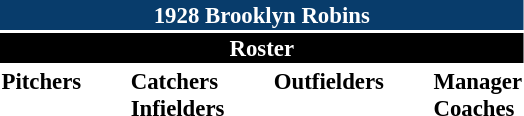<table class="toccolours" style="font-size: 95%;">
<tr>
<th colspan="10" style="background-color: #083c6b; color: white; text-align: center;">1928 Brooklyn Robins</th>
</tr>
<tr>
<td colspan="10" style="background-color: black; color: white; text-align: center;"><strong>Roster</strong></td>
</tr>
<tr>
<td valign="top"><strong>Pitchers</strong><br>







</td>
<td width="25px"></td>
<td valign="top"><strong>Catchers</strong><br>




<strong>Infielders</strong>







</td>
<td width="25px"></td>
<td valign="top"><strong>Outfielders</strong><br>






</td>
<td width="25px"></td>
<td valign="top"><strong>Manager</strong><br>
<strong>Coaches</strong>
</td>
</tr>
</table>
